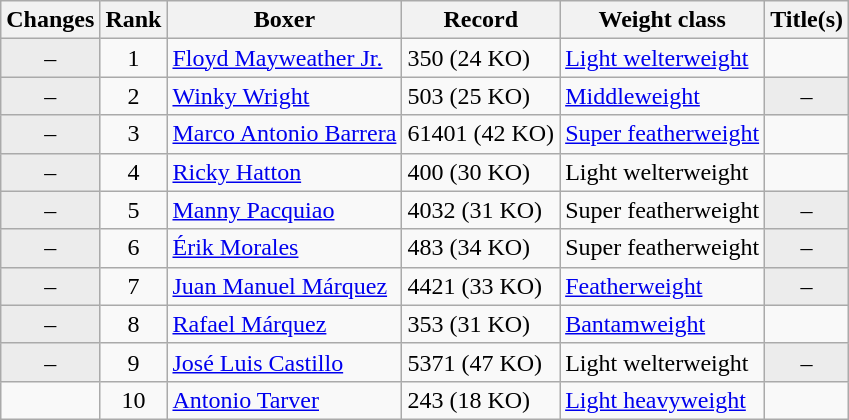<table class="wikitable ">
<tr>
<th>Changes</th>
<th>Rank</th>
<th>Boxer</th>
<th>Record</th>
<th>Weight class</th>
<th>Title(s)</th>
</tr>
<tr>
<td align=center bgcolor=#ECECEC>–</td>
<td align=center>1</td>
<td><a href='#'>Floyd Mayweather Jr.</a></td>
<td>350 (24 KO)</td>
<td><a href='#'>Light welterweight</a></td>
<td></td>
</tr>
<tr>
<td align=center bgcolor=#ECECEC>–</td>
<td align=center>2</td>
<td><a href='#'>Winky Wright</a></td>
<td>503 (25 KO)</td>
<td><a href='#'>Middleweight</a></td>
<td align=center bgcolor=#ECECEC data-sort-value="Z">–</td>
</tr>
<tr>
<td align=center bgcolor=#ECECEC>–</td>
<td align=center>3</td>
<td><a href='#'>Marco Antonio Barrera</a></td>
<td>61401 (42 KO)</td>
<td><a href='#'>Super featherweight</a></td>
<td></td>
</tr>
<tr>
<td align=center bgcolor=#ECECEC>–</td>
<td align=center>4</td>
<td><a href='#'>Ricky Hatton</a></td>
<td>400 (30 KO)</td>
<td>Light welterweight</td>
<td></td>
</tr>
<tr>
<td align=center bgcolor=#ECECEC>–</td>
<td align=center>5</td>
<td><a href='#'>Manny Pacquiao</a></td>
<td>4032 (31 KO)</td>
<td>Super featherweight</td>
<td align=center bgcolor=#ECECEC data-sort-value="Z">–</td>
</tr>
<tr>
<td align=center bgcolor=#ECECEC>–</td>
<td align=center>6</td>
<td><a href='#'>Érik Morales</a></td>
<td>483 (34 KO)</td>
<td>Super featherweight</td>
<td align=center bgcolor=#ECECEC data-sort-value="Z">–</td>
</tr>
<tr>
<td align=center bgcolor=#ECECEC>–</td>
<td align=center>7</td>
<td><a href='#'>Juan Manuel Márquez</a></td>
<td>4421 (33 KO)</td>
<td><a href='#'>Featherweight</a></td>
<td align=center bgcolor=#ECECEC data-sort-value="Z">–</td>
</tr>
<tr>
<td align=center bgcolor=#ECECEC>–</td>
<td align=center>8</td>
<td><a href='#'>Rafael Márquez</a></td>
<td>353 (31 KO)</td>
<td><a href='#'>Bantamweight</a></td>
<td></td>
</tr>
<tr>
<td align=center bgcolor=#ECECEC>–</td>
<td align=center>9</td>
<td><a href='#'>José Luis Castillo</a></td>
<td>5371 (47 KO)</td>
<td>Light welterweight</td>
<td align=center bgcolor=#ECECEC data-sort-value="Z">–</td>
</tr>
<tr>
<td align=center></td>
<td align=center>10</td>
<td><a href='#'>Antonio Tarver</a></td>
<td>243 (18 KO)</td>
<td><a href='#'>Light heavyweight</a></td>
<td></td>
</tr>
</table>
